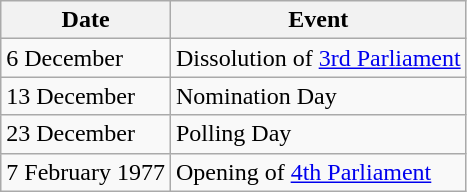<table class="wikitable">
<tr>
<th>Date</th>
<th>Event</th>
</tr>
<tr>
<td>6 December</td>
<td>Dissolution of <a href='#'>3rd Parliament</a></td>
</tr>
<tr>
<td>13 December</td>
<td>Nomination Day</td>
</tr>
<tr>
<td>23 December</td>
<td>Polling Day</td>
</tr>
<tr>
<td>7 February 1977</td>
<td>Opening of <a href='#'>4th Parliament</a></td>
</tr>
</table>
